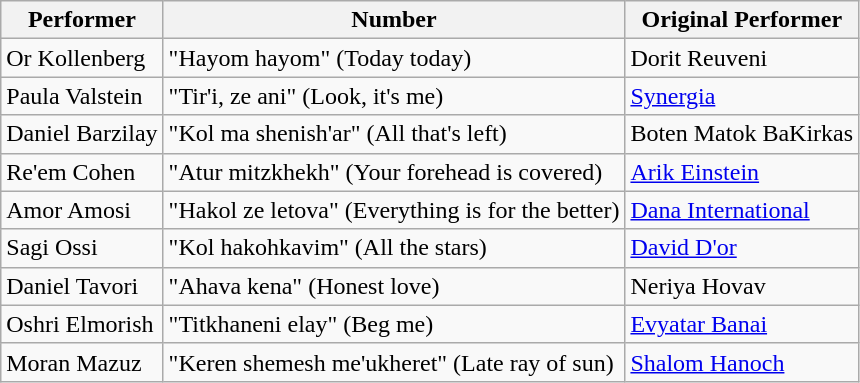<table class="wikitable">
<tr>
<th>Performer</th>
<th>Number</th>
<th>Original Performer</th>
</tr>
<tr>
<td>Or Kollenberg</td>
<td>"Hayom hayom" (Today today)</td>
<td>Dorit Reuveni</td>
</tr>
<tr>
<td>Paula Valstein</td>
<td>"Tir'i, ze ani" (Look, it's me)</td>
<td><a href='#'>Synergia</a></td>
</tr>
<tr>
<td>Daniel Barzilay</td>
<td>"Kol ma shenish'ar" (All that's left)</td>
<td>Boten Matok BaKirkas</td>
</tr>
<tr>
<td>Re'em Cohen</td>
<td>"Atur mitzkhekh" (Your forehead is covered)</td>
<td><a href='#'>Arik Einstein</a></td>
</tr>
<tr>
<td>Amor Amosi</td>
<td>"Hakol ze letova" (Everything is for the better)</td>
<td><a href='#'>Dana International</a></td>
</tr>
<tr>
<td>Sagi Ossi</td>
<td>"Kol hakohkavim" (All the stars)</td>
<td><a href='#'>David D'or</a></td>
</tr>
<tr>
<td>Daniel Tavori</td>
<td>"Ahava kena" (Honest love)</td>
<td>Neriya Hovav</td>
</tr>
<tr>
<td>Oshri Elmorish</td>
<td>"Titkhaneni elay" (Beg me)</td>
<td><a href='#'>Evyatar Banai</a></td>
</tr>
<tr>
<td>Moran Mazuz</td>
<td>"Keren shemesh me'ukheret" (Late ray of sun)</td>
<td><a href='#'>Shalom Hanoch</a></td>
</tr>
</table>
